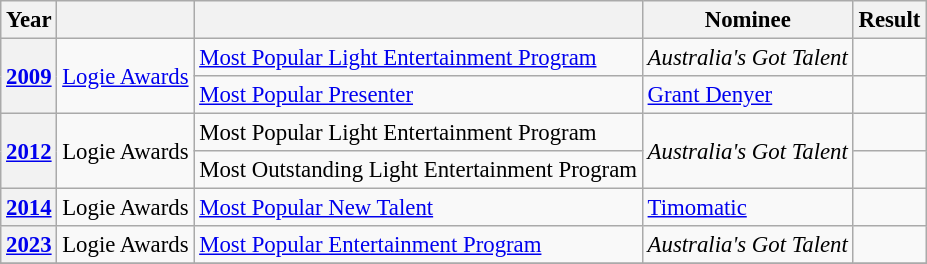<table class="wikitable plainrowheaders" style="font-size: 95%;">
<tr>
<th scope="col">Year</th>
<th scope="col"></th>
<th scope="col"></th>
<th scope="col">Nominee</th>
<th scope="col">Result</th>
</tr>
<tr>
<th scope="row" rowspan="2"><a href='#'>2009</a></th>
<td rowspan="2"><a href='#'>Logie Awards</a></td>
<td><a href='#'>Most Popular Light Entertainment Program</a></td>
<td><em>Australia's Got Talent</em></td>
<td></td>
</tr>
<tr>
<td><a href='#'>Most Popular Presenter</a></td>
<td><a href='#'>Grant Denyer</a></td>
<td></td>
</tr>
<tr>
<th scope="row" rowspan="2"><a href='#'>2012</a></th>
<td rowspan="2">Logie Awards</td>
<td>Most Popular Light Entertainment Program</td>
<td rowspan="2"><em>Australia's Got Talent</em></td>
<td></td>
</tr>
<tr>
<td>Most Outstanding Light Entertainment Program</td>
<td></td>
</tr>
<tr>
<th scope="row"><a href='#'>2014</a></th>
<td>Logie Awards</td>
<td><a href='#'>Most Popular New Talent</a></td>
<td><a href='#'>Timomatic</a></td>
<td></td>
</tr>
<tr>
<th scope="row"><a href='#'>2023</a></th>
<td>Logie Awards</td>
<td><a href='#'>Most Popular Entertainment Program</a></td>
<td><em>Australia's Got Talent</em></td>
<td></td>
</tr>
<tr>
</tr>
</table>
